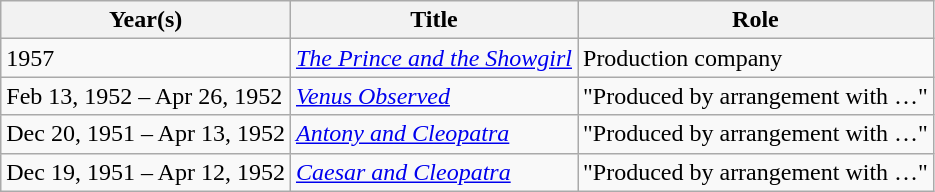<table class="wikitable">
<tr>
<th>Year(s)</th>
<th>Title</th>
<th>Role</th>
</tr>
<tr>
<td>1957</td>
<td><em><a href='#'>The Prince and the Showgirl</a></em></td>
<td>Production company</td>
</tr>
<tr>
<td>Feb 13, 1952 – Apr 26, 1952</td>
<td><em><a href='#'>Venus Observed</a></em></td>
<td>"Produced by arrangement with …"</td>
</tr>
<tr>
<td>Dec 20, 1951 – Apr 13, 1952</td>
<td><em><a href='#'>Antony and Cleopatra</a></em></td>
<td>"Produced by arrangement with …"</td>
</tr>
<tr>
<td>Dec 19, 1951 – Apr 12, 1952</td>
<td><em><a href='#'>Caesar and Cleopatra</a></em></td>
<td>"Produced by arrangement with …"</td>
</tr>
</table>
